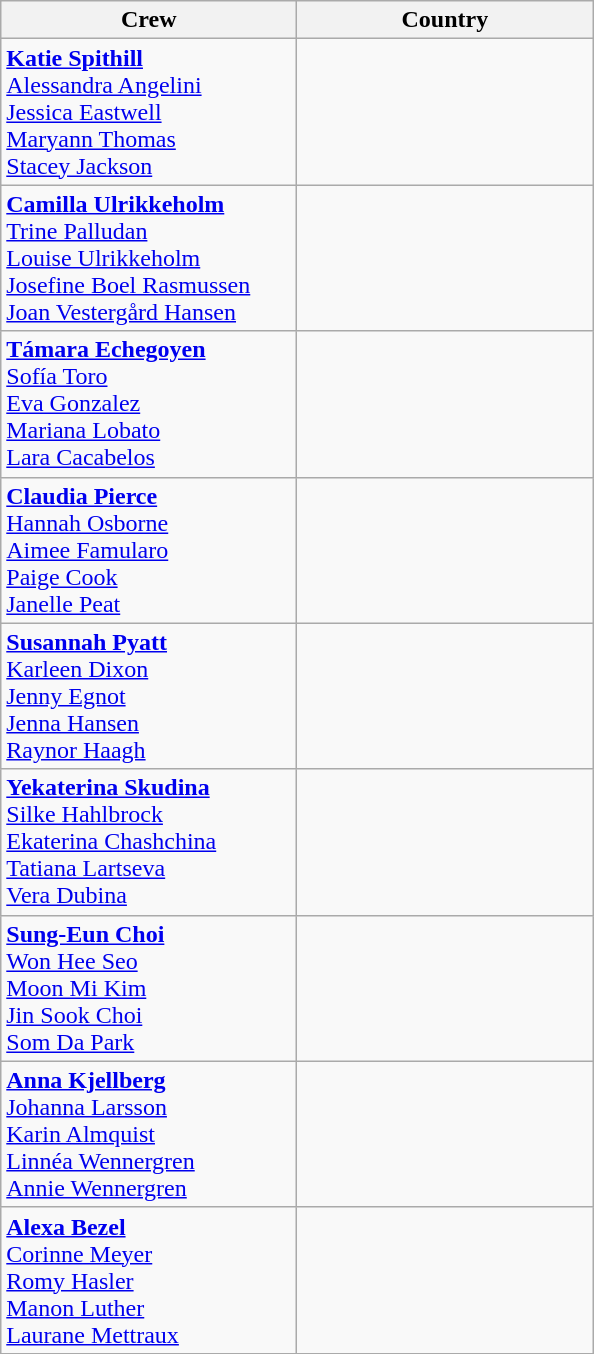<table class=wikitable>
<tr>
<th width=190>Crew</th>
<th width=190>Country</th>
</tr>
<tr>
<td><strong><a href='#'>Katie Spithill</a></strong><br><a href='#'>Alessandra Angelini</a><br><a href='#'>Jessica Eastwell</a><br><a href='#'>Maryann Thomas</a><br><a href='#'>Stacey Jackson</a></td>
<td></td>
</tr>
<tr>
<td><strong><a href='#'>Camilla Ulrikkeholm</a></strong><br><a href='#'>Trine Palludan</a><br><a href='#'>Louise Ulrikkeholm</a><br><a href='#'>Josefine Boel Rasmussen</a><br><a href='#'>Joan Vestergård Hansen</a></td>
<td></td>
</tr>
<tr>
<td><strong><a href='#'>Támara Echegoyen</a></strong><br><a href='#'>Sofía Toro</a><br><a href='#'>Eva Gonzalez</a><br><a href='#'>Mariana Lobato</a><br><a href='#'>Lara Cacabelos</a></td>
<td></td>
</tr>
<tr>
<td><strong><a href='#'>Claudia Pierce</a></strong><br><a href='#'>Hannah Osborne</a><br><a href='#'>Aimee Famularo</a><br><a href='#'>Paige Cook</a><br><a href='#'>Janelle Peat</a></td>
<td></td>
</tr>
<tr>
<td><strong><a href='#'>Susannah Pyatt</a></strong><br><a href='#'>Karleen Dixon</a><br><a href='#'>Jenny Egnot</a><br><a href='#'>Jenna Hansen</a><br><a href='#'>Raynor Haagh</a></td>
<td></td>
</tr>
<tr>
<td><strong><a href='#'>Yekaterina Skudina</a></strong><br><a href='#'>Silke Hahlbrock</a><br><a href='#'>Ekaterina Chashchina</a><br><a href='#'>Tatiana Lartseva</a><br><a href='#'>Vera Dubina</a></td>
<td></td>
</tr>
<tr>
<td><strong><a href='#'>Sung-Eun Choi</a></strong><br><a href='#'>Won Hee Seo</a><br><a href='#'>Moon Mi Kim</a><br><a href='#'>Jin Sook Choi</a><br><a href='#'>Som Da Park</a></td>
<td></td>
</tr>
<tr>
<td><strong><a href='#'>Anna Kjellberg</a></strong><br><a href='#'>Johanna Larsson</a><br><a href='#'>Karin Almquist</a><br><a href='#'>Linnéa Wennergren</a><br><a href='#'>Annie Wennergren</a></td>
<td></td>
</tr>
<tr>
<td><strong><a href='#'>Alexa Bezel</a></strong><br><a href='#'>Corinne Meyer</a><br><a href='#'>Romy Hasler</a><br><a href='#'>Manon Luther</a><br><a href='#'>Laurane Mettraux</a></td>
<td></td>
</tr>
</table>
